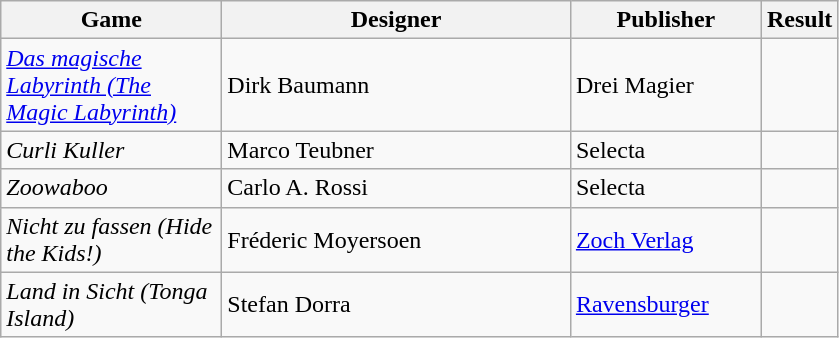<table class="wikitable">
<tr>
<th style="width:140px;">Game</th>
<th style="width:225px;">Designer</th>
<th style="width:120px;">Publisher</th>
<th>Result</th>
</tr>
<tr>
<td><em><a href='#'>Das magische Labyrinth (The Magic Labyrinth)</a></em></td>
<td>Dirk Baumann</td>
<td>Drei Magier</td>
<td></td>
</tr>
<tr>
<td><em>Curli Kuller</em></td>
<td>Marco Teubner</td>
<td>Selecta</td>
<td></td>
</tr>
<tr>
<td><em>Zoowaboo</em></td>
<td>Carlo A. Rossi</td>
<td>Selecta</td>
<td></td>
</tr>
<tr>
<td><em>Nicht zu fassen (Hide the Kids!)</em></td>
<td>Fréderic Moyersoen</td>
<td><a href='#'>Zoch Verlag</a></td>
<td></td>
</tr>
<tr>
<td><em>Land in Sicht (Tonga Island)</em></td>
<td>Stefan Dorra</td>
<td><a href='#'>Ravensburger</a></td>
<td></td>
</tr>
</table>
